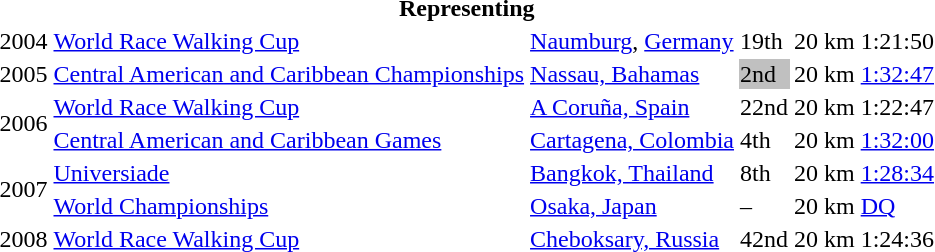<table>
<tr>
<th colspan="6">Representing </th>
</tr>
<tr>
<td>2004</td>
<td><a href='#'>World Race Walking Cup</a></td>
<td><a href='#'>Naumburg</a>, <a href='#'>Germany</a></td>
<td>19th</td>
<td>20 km</td>
<td>1:21:50</td>
</tr>
<tr>
<td>2005</td>
<td><a href='#'>Central American and Caribbean Championships</a></td>
<td><a href='#'>Nassau, Bahamas</a></td>
<td bgcolor=silver>2nd</td>
<td>20 km</td>
<td><a href='#'>1:32:47</a></td>
</tr>
<tr>
<td rowspan=2>2006</td>
<td><a href='#'>World Race Walking Cup</a></td>
<td><a href='#'>A Coruña, Spain</a></td>
<td>22nd</td>
<td>20 km</td>
<td>1:22:47</td>
</tr>
<tr>
<td><a href='#'>Central American and Caribbean Games</a></td>
<td><a href='#'>Cartagena, Colombia</a></td>
<td>4th</td>
<td>20 km</td>
<td><a href='#'>1:32:00</a></td>
</tr>
<tr>
<td rowspan=2>2007</td>
<td><a href='#'>Universiade</a></td>
<td><a href='#'>Bangkok, Thailand</a></td>
<td>8th</td>
<td>20 km</td>
<td><a href='#'>1:28:34</a></td>
</tr>
<tr>
<td><a href='#'>World Championships</a></td>
<td><a href='#'>Osaka, Japan</a></td>
<td>–</td>
<td>20 km</td>
<td><a href='#'>DQ</a></td>
</tr>
<tr>
<td>2008</td>
<td><a href='#'>World Race Walking Cup</a></td>
<td><a href='#'>Cheboksary, Russia</a></td>
<td>42nd</td>
<td>20 km</td>
<td>1:24:36</td>
</tr>
</table>
